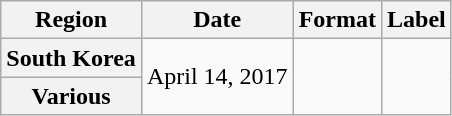<table class="wikitable plainrowheaders">
<tr>
<th>Region</th>
<th>Date</th>
<th>Format</th>
<th>Label</th>
</tr>
<tr>
<th scope="row">South Korea</th>
<td rowspan="2">April 14, 2017</td>
<td rowspan="2"></td>
<td rowspan="2"></td>
</tr>
<tr>
<th scope="row">Various</th>
</tr>
</table>
